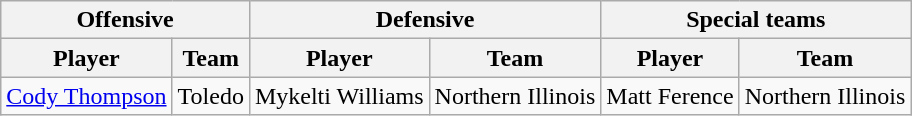<table class="wikitable" style="display: inline-table;">
<tr>
<th colspan="2">Offensive</th>
<th colspan="2">Defensive</th>
<th colspan="2">Special teams</th>
</tr>
<tr>
<th>Player</th>
<th>Team</th>
<th>Player</th>
<th>Team</th>
<th>Player</th>
<th>Team</th>
</tr>
<tr>
<td><a href='#'>Cody Thompson</a></td>
<td>Toledo</td>
<td>Mykelti Williams</td>
<td>Northern Illinois</td>
<td>Matt Ference</td>
<td>Northern Illinois</td>
</tr>
</table>
